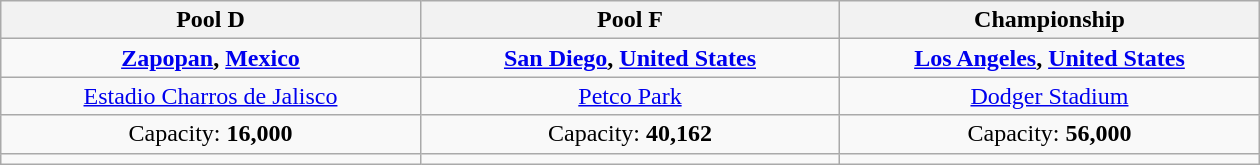<table class="wikitable" style="text-align:center" width=840>
<tr>
<th width=33%>Pool D</th>
<th width=33%>Pool F</th>
<th width=33%>Championship</th>
</tr>
<tr>
<td> <strong><a href='#'>Zapopan</a>, <a href='#'>Mexico</a></strong></td>
<td> <strong><a href='#'>San Diego</a>, <a href='#'>United States</a></strong></td>
<td> <strong><a href='#'>Los Angeles</a>, <a href='#'>United States</a></strong></td>
</tr>
<tr>
<td><a href='#'>Estadio Charros de Jalisco</a></td>
<td><a href='#'>Petco Park</a></td>
<td><a href='#'>Dodger Stadium</a></td>
</tr>
<tr>
<td>Capacity: <strong>16,000</strong></td>
<td>Capacity: <strong>40,162</strong></td>
<td>Capacity: <strong>56,000</strong></td>
</tr>
<tr>
<td></td>
<td></td>
<td></td>
</tr>
</table>
